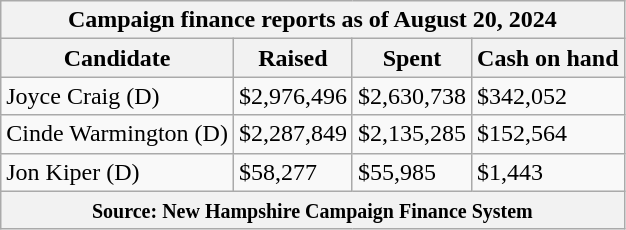<table class="wikitable sortable">
<tr>
<th colspan=4>Campaign finance reports as of August 20, 2024</th>
</tr>
<tr style="text-align:center;">
<th>Candidate</th>
<th>Raised</th>
<th>Spent</th>
<th>Cash on hand</th>
</tr>
<tr>
<td>Joyce Craig (D)</td>
<td>$2,976,496</td>
<td>$2,630,738</td>
<td>$342,052</td>
</tr>
<tr>
<td>Cinde Warmington (D)</td>
<td>$2,287,849</td>
<td>$2,135,285</td>
<td>$152,564</td>
</tr>
<tr>
<td>Jon Kiper (D)</td>
<td>$58,277</td>
<td>$55,985</td>
<td>$1,443</td>
</tr>
<tr>
<th colspan="4"><small>Source: New Hampshire Campaign Finance System</small></th>
</tr>
</table>
